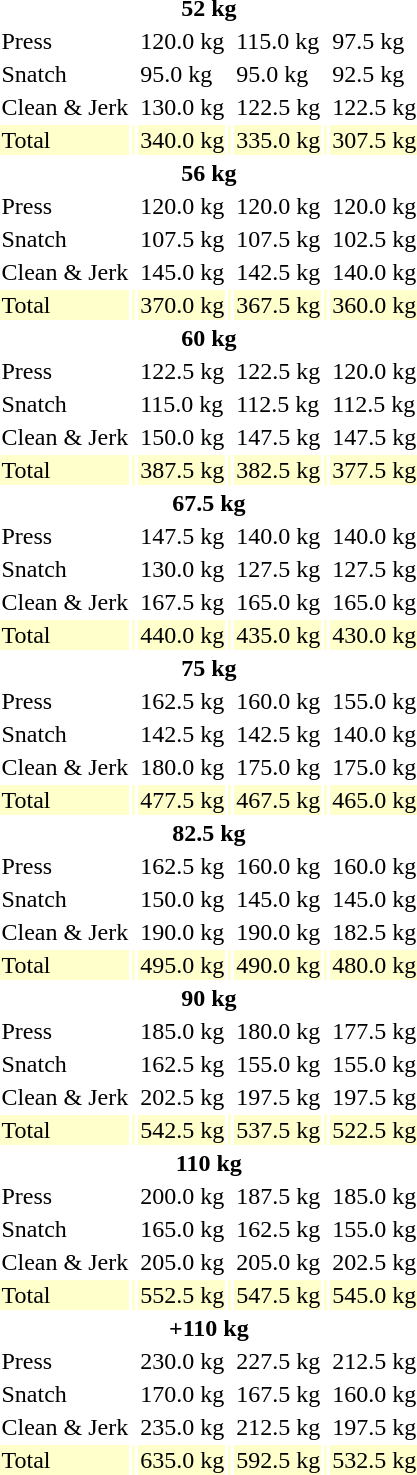<table>
<tr>
<th colspan=7>52 kg</th>
</tr>
<tr>
<td>Press</td>
<td></td>
<td>120.0 kg</td>
<td></td>
<td>115.0 kg</td>
<td></td>
<td>97.5 kg</td>
</tr>
<tr>
<td>Snatch</td>
<td></td>
<td>95.0 kg</td>
<td></td>
<td>95.0 kg</td>
<td></td>
<td>92.5 kg</td>
</tr>
<tr>
<td>Clean & Jerk</td>
<td></td>
<td>130.0 kg</td>
<td></td>
<td>122.5 kg</td>
<td></td>
<td>122.5 kg</td>
</tr>
<tr bgcolor=#ffffcc>
<td>Total</td>
<td></td>
<td>340.0 kg</td>
<td></td>
<td>335.0 kg</td>
<td></td>
<td>307.5 kg</td>
</tr>
<tr>
<th colspan=7>56 kg</th>
</tr>
<tr>
<td>Press</td>
<td></td>
<td>120.0 kg</td>
<td></td>
<td>120.0 kg</td>
<td></td>
<td>120.0 kg</td>
</tr>
<tr>
<td>Snatch</td>
<td></td>
<td>107.5 kg</td>
<td></td>
<td>107.5 kg</td>
<td></td>
<td>102.5 kg</td>
</tr>
<tr>
<td>Clean & Jerk</td>
<td></td>
<td>145.0 kg</td>
<td></td>
<td>142.5 kg</td>
<td></td>
<td>140.0 kg</td>
</tr>
<tr bgcolor=#ffffcc>
<td>Total</td>
<td></td>
<td>370.0 kg</td>
<td></td>
<td>367.5 kg</td>
<td></td>
<td>360.0 kg</td>
</tr>
<tr>
<th colspan=7>60 kg</th>
</tr>
<tr>
<td>Press</td>
<td></td>
<td>122.5 kg</td>
<td></td>
<td>122.5 kg</td>
<td></td>
<td>120.0 kg</td>
</tr>
<tr>
<td>Snatch</td>
<td></td>
<td>115.0 kg</td>
<td></td>
<td>112.5 kg</td>
<td></td>
<td>112.5 kg</td>
</tr>
<tr>
<td>Clean & Jerk</td>
<td></td>
<td>150.0 kg</td>
<td></td>
<td>147.5 kg</td>
<td></td>
<td>147.5 kg</td>
</tr>
<tr bgcolor=#ffffcc>
<td>Total</td>
<td></td>
<td>387.5 kg</td>
<td></td>
<td>382.5 kg</td>
<td></td>
<td>377.5 kg</td>
</tr>
<tr>
<th colspan=7>67.5 kg</th>
</tr>
<tr>
<td>Press</td>
<td></td>
<td>147.5 kg</td>
<td></td>
<td>140.0 kg</td>
<td></td>
<td>140.0 kg</td>
</tr>
<tr>
<td>Snatch</td>
<td></td>
<td>130.0 kg</td>
<td></td>
<td>127.5 kg</td>
<td></td>
<td>127.5 kg</td>
</tr>
<tr>
<td>Clean & Jerk</td>
<td></td>
<td>167.5 kg</td>
<td></td>
<td>165.0 kg</td>
<td></td>
<td>165.0 kg</td>
</tr>
<tr bgcolor=#ffffcc>
<td>Total</td>
<td></td>
<td>440.0 kg</td>
<td></td>
<td>435.0 kg</td>
<td></td>
<td>430.0 kg</td>
</tr>
<tr>
<th colspan=7>75 kg</th>
</tr>
<tr>
<td>Press</td>
<td></td>
<td>162.5 kg</td>
<td></td>
<td>160.0 kg</td>
<td></td>
<td>155.0 kg</td>
</tr>
<tr>
<td>Snatch</td>
<td></td>
<td>142.5 kg</td>
<td></td>
<td>142.5 kg</td>
<td></td>
<td>140.0 kg</td>
</tr>
<tr>
<td>Clean & Jerk</td>
<td></td>
<td>180.0 kg</td>
<td></td>
<td>175.0 kg</td>
<td></td>
<td>175.0 kg</td>
</tr>
<tr bgcolor=#ffffcc>
<td>Total</td>
<td></td>
<td>477.5 kg</td>
<td></td>
<td>467.5 kg</td>
<td></td>
<td>465.0 kg</td>
</tr>
<tr>
<th colspan=7>82.5 kg</th>
</tr>
<tr>
<td>Press</td>
<td></td>
<td>162.5 kg</td>
<td></td>
<td>160.0 kg</td>
<td></td>
<td>160.0 kg</td>
</tr>
<tr>
<td>Snatch</td>
<td></td>
<td>150.0 kg</td>
<td></td>
<td>145.0 kg</td>
<td></td>
<td>145.0 kg</td>
</tr>
<tr>
<td>Clean & Jerk</td>
<td></td>
<td>190.0 kg</td>
<td></td>
<td>190.0 kg</td>
<td></td>
<td>182.5 kg</td>
</tr>
<tr bgcolor=#ffffcc>
<td>Total</td>
<td></td>
<td>495.0 kg</td>
<td></td>
<td>490.0 kg</td>
<td></td>
<td>480.0 kg</td>
</tr>
<tr>
<th colspan=7>90 kg</th>
</tr>
<tr>
<td>Press</td>
<td></td>
<td>185.0 kg</td>
<td></td>
<td>180.0 kg</td>
<td></td>
<td>177.5 kg</td>
</tr>
<tr>
<td>Snatch</td>
<td></td>
<td>162.5 kg</td>
<td></td>
<td>155.0 kg</td>
<td></td>
<td>155.0 kg</td>
</tr>
<tr>
<td>Clean & Jerk</td>
<td></td>
<td>202.5 kg</td>
<td></td>
<td>197.5 kg</td>
<td></td>
<td>197.5 kg</td>
</tr>
<tr bgcolor=#ffffcc>
<td>Total</td>
<td></td>
<td>542.5 kg</td>
<td></td>
<td>537.5 kg</td>
<td></td>
<td>522.5 kg</td>
</tr>
<tr>
<th colspan=7>110 kg</th>
</tr>
<tr>
<td>Press</td>
<td></td>
<td>200.0 kg</td>
<td></td>
<td>187.5 kg</td>
<td></td>
<td>185.0 kg</td>
</tr>
<tr>
<td>Snatch</td>
<td></td>
<td>165.0 kg</td>
<td></td>
<td>162.5 kg</td>
<td></td>
<td>155.0 kg</td>
</tr>
<tr>
<td>Clean & Jerk</td>
<td></td>
<td>205.0 kg</td>
<td></td>
<td>205.0 kg</td>
<td></td>
<td>202.5 kg</td>
</tr>
<tr bgcolor=#ffffcc>
<td>Total</td>
<td></td>
<td>552.5 kg</td>
<td></td>
<td>547.5 kg</td>
<td></td>
<td>545.0 kg</td>
</tr>
<tr>
<th colspan=7>+110 kg</th>
</tr>
<tr>
<td>Press</td>
<td></td>
<td>230.0 kg<br></td>
<td></td>
<td>227.5 kg</td>
<td></td>
<td>212.5 kg</td>
</tr>
<tr>
<td>Snatch</td>
<td></td>
<td>170.0 kg</td>
<td></td>
<td>167.5 kg</td>
<td></td>
<td>160.0 kg</td>
</tr>
<tr>
<td>Clean & Jerk</td>
<td></td>
<td>235.0 kg</td>
<td></td>
<td>212.5 kg</td>
<td></td>
<td>197.5 kg</td>
</tr>
<tr bgcolor=#ffffcc>
<td>Total</td>
<td></td>
<td>635.0 kg</td>
<td></td>
<td>592.5 kg</td>
<td></td>
<td>532.5 kg</td>
</tr>
</table>
